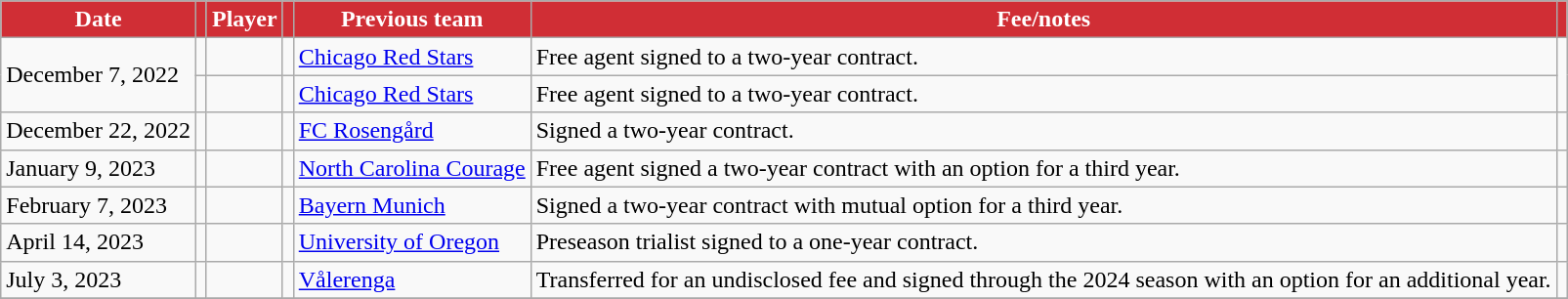<table class="wikitable sortable">
<tr>
<th style="background:#d02e35; color:#fff;" data-sort-type="date">Date</th>
<th style="background:#d02e35; color:#fff;"></th>
<th style="background:#d02e35; color:#fff;">Player</th>
<th style="background:#d02e35; color:#fff;"></th>
<th style="background:#d02e35; color:#fff;">Previous team</th>
<th style="background:#d02e35; color:#fff;">Fee/notes</th>
<th style="background:#d02e35; color:#fff;"></th>
</tr>
<tr>
<td rowspan=2>December 7, 2022</td>
<td></td>
<td></td>
<td></td>
<td> <a href='#'>Chicago Red Stars</a></td>
<td>Free agent signed to a two-year contract.</td>
<td rowspan=2></td>
</tr>
<tr>
<td></td>
<td></td>
<td></td>
<td> <a href='#'>Chicago Red Stars</a></td>
<td>Free agent signed to a two-year contract.</td>
</tr>
<tr>
<td>December 22, 2022</td>
<td></td>
<td></td>
<td></td>
<td> <a href='#'>FC Rosengård</a></td>
<td>Signed a two-year contract.</td>
<td></td>
</tr>
<tr>
<td>January 9, 2023</td>
<td></td>
<td></td>
<td></td>
<td> <a href='#'>North Carolina Courage</a></td>
<td>Free agent signed a two-year contract with an option for a third year.</td>
<td></td>
</tr>
<tr>
<td>February 7, 2023</td>
<td></td>
<td></td>
<td></td>
<td> <a href='#'>Bayern Munich</a></td>
<td>Signed a two-year contract with mutual option for a third year.</td>
<td></td>
</tr>
<tr>
<td>April 14, 2023</td>
<td></td>
<td></td>
<td></td>
<td> <a href='#'>University of Oregon</a></td>
<td>Preseason trialist signed to a one-year contract.</td>
<td></td>
</tr>
<tr>
<td>July 3, 2023</td>
<td></td>
<td></td>
<td></td>
<td> <a href='#'>Vålerenga</a></td>
<td>Transferred for an undisclosed fee and signed through the 2024 season with an option for an additional year.</td>
<td></td>
</tr>
<tr>
</tr>
</table>
